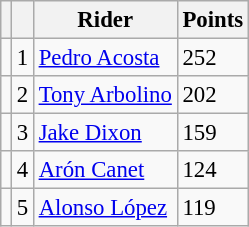<table class="wikitable" style="font-size: 95%;">
<tr>
<th></th>
<th></th>
<th>Rider</th>
<th>Points</th>
</tr>
<tr>
<td></td>
<td align=center>1</td>
<td> <a href='#'>Pedro Acosta</a></td>
<td align=left>252</td>
</tr>
<tr>
<td></td>
<td align=center>2</td>
<td> <a href='#'>Tony Arbolino</a></td>
<td align=left>202</td>
</tr>
<tr>
<td></td>
<td align=center>3</td>
<td> <a href='#'>Jake Dixon</a></td>
<td align=left>159</td>
</tr>
<tr>
<td></td>
<td align=center>4</td>
<td> <a href='#'>Arón Canet</a></td>
<td align=left>124</td>
</tr>
<tr>
<td></td>
<td align=center>5</td>
<td> <a href='#'>Alonso López</a></td>
<td align=left>119</td>
</tr>
</table>
